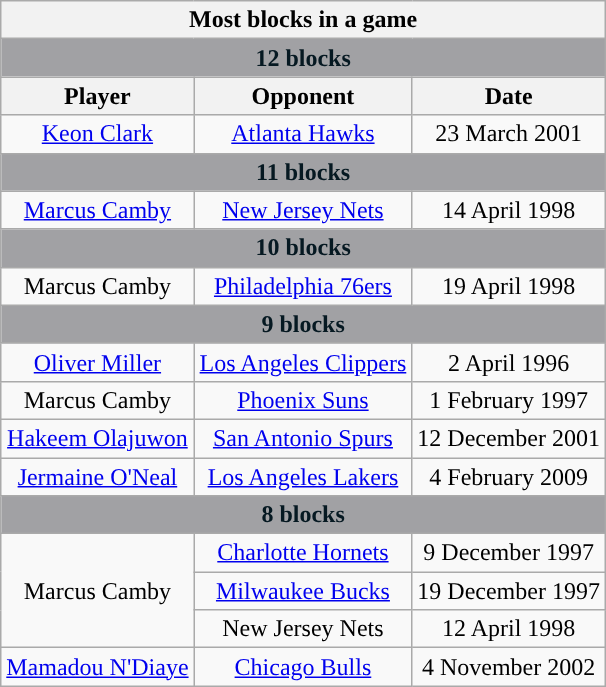<table class="wikitable" style="text-align:center">
<tr>
<th colspan="4">Most blocks in a game</th>
</tr>
<tr>
<th colspan="4" style="text-align:center; background:#A1A1A4; color:#061922;">12 blocks</th>
</tr>
<tr>
<th>Player</th>
<th>Opponent</th>
<th>Date</th>
</tr>
<tr>
<td><a href='#'>Keon Clark</a></td>
<td><a href='#'>Atlanta Hawks</a></td>
<td>23 March 2001</td>
</tr>
<tr>
<th colspan="4" style="text-align:center; background:#A1A1A4; color:#061922;">11 blocks</th>
</tr>
<tr>
<td><a href='#'>Marcus Camby</a></td>
<td><a href='#'>New Jersey Nets</a></td>
<td>14 April 1998</td>
</tr>
<tr>
<th colspan="4" style="text-align:center; background:#A1A1A4; color:#061922;">10 blocks</th>
</tr>
<tr>
<td>Marcus Camby</td>
<td><a href='#'>Philadelphia 76ers</a></td>
<td>19 April 1998</td>
</tr>
<tr>
<th colspan="4" style="text-align:center; background:#A1A1A4; color:#061922;">9 blocks</th>
</tr>
<tr>
<td><a href='#'>Oliver Miller</a></td>
<td><a href='#'>Los Angeles Clippers</a></td>
<td>2 April 1996</td>
</tr>
<tr>
<td>Marcus Camby</td>
<td><a href='#'>Phoenix Suns</a></td>
<td>1 February 1997</td>
</tr>
<tr>
<td><a href='#'>Hakeem Olajuwon</a></td>
<td><a href='#'>San Antonio Spurs</a></td>
<td>12 December 2001</td>
</tr>
<tr>
<td><a href='#'>Jermaine O'Neal</a></td>
<td><a href='#'>Los Angeles Lakers</a></td>
<td>4 February 2009</td>
</tr>
<tr>
<th colspan="4" style="text-align:center; background:#A1A1A4; color:#061922;">8 blocks</th>
</tr>
<tr>
<td rowspan=3>Marcus Camby</td>
<td><a href='#'>Charlotte Hornets</a></td>
<td>9 December 1997</td>
</tr>
<tr>
<td><a href='#'>Milwaukee Bucks</a></td>
<td>19 December 1997</td>
</tr>
<tr>
<td>New Jersey Nets</td>
<td>12 April 1998</td>
</tr>
<tr>
<td><a href='#'>Mamadou N'Diaye</a></td>
<td><a href='#'>Chicago Bulls</a></td>
<td>4 November 2002</td>
</tr>
</table>
